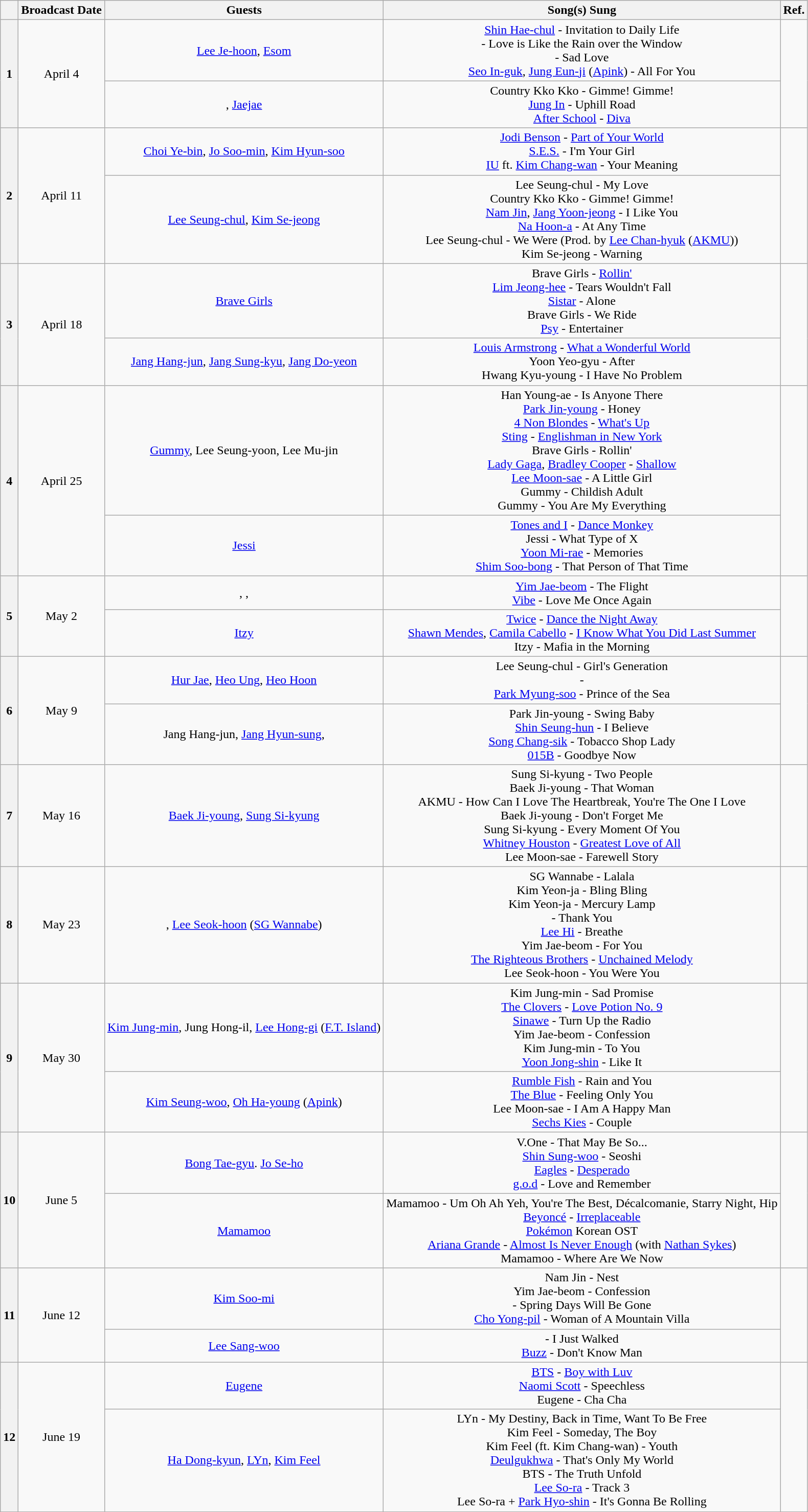<table Class ="wikitable" style="text-align:center;">
<tr>
<th></th>
<th>Broadcast Date</th>
<th>Guests</th>
<th>Song(s) Sung</th>
<th>Ref.</th>
</tr>
<tr>
<th rowspan="2">1</th>
<td rowspan="2">April 4</td>
<td><a href='#'>Lee Je-hoon</a>, <a href='#'>Esom</a></td>
<td><a href='#'>Shin Hae-chul</a> - Invitation to Daily Life<br> - Love is Like the Rain over the Window<br> - Sad Love<br><a href='#'>Seo In-guk</a>, <a href='#'>Jung Eun-ji</a> (<a href='#'>Apink</a>) - All For You</td>
<td rowspan="2"></td>
</tr>
<tr>
<td>, <a href='#'>Jaejae</a></td>
<td>Country Kko Kko - Gimme! Gimme!<br><a href='#'>Jung In</a> - Uphill Road<br><a href='#'>After School</a> - <a href='#'>Diva</a></td>
</tr>
<tr>
<th rowspan="2">2</th>
<td rowspan="2">April 11</td>
<td><a href='#'>Choi Ye-bin</a>, <a href='#'>Jo Soo-min</a>, <a href='#'>Kim Hyun-soo</a></td>
<td><a href='#'>Jodi Benson</a> - <a href='#'>Part of Your World</a><br><a href='#'>S.E.S.</a> - I'm Your Girl<br><a href='#'>IU</a> ft. <a href='#'>Kim Chang-wan</a> - Your Meaning</td>
<td rowspan="2"></td>
</tr>
<tr>
<td><a href='#'>Lee Seung-chul</a>, <a href='#'>Kim Se-jeong</a></td>
<td>Lee Seung-chul - My Love<br>Country Kko Kko - Gimme! Gimme!<br><a href='#'>Nam Jin</a>, <a href='#'>Jang Yoon-jeong</a> - I Like You<br><a href='#'>Na Hoon-a</a> - At Any Time<br>Lee Seung-chul - We Were (Prod. by <a href='#'>Lee Chan-hyuk</a> (<a href='#'>AKMU</a>))<br>Kim Se-jeong - Warning</td>
</tr>
<tr>
<th rowspan="2">3</th>
<td rowspan="2">April 18</td>
<td><a href='#'>Brave Girls</a></td>
<td>Brave Girls - <a href='#'>Rollin'</a><br><a href='#'>Lim Jeong-hee</a> - Tears Wouldn't Fall<br><a href='#'>Sistar</a> - Alone<br>Brave Girls - We Ride<br><a href='#'>Psy</a> - Entertainer</td>
<td rowspan="2"></td>
</tr>
<tr>
<td><a href='#'>Jang Hang-jun</a>, <a href='#'>Jang Sung-kyu</a>, <a href='#'>Jang Do-yeon</a></td>
<td><a href='#'>Louis Armstrong</a> - <a href='#'>What a Wonderful World</a><br>Yoon Yeo-gyu - After<br>Hwang Kyu-young - I Have No Problem</td>
</tr>
<tr>
<th rowspan="2">4</th>
<td rowspan="2">April 25</td>
<td><a href='#'>Gummy</a>, Lee Seung-yoon, Lee Mu-jin</td>
<td>Han Young-ae - Is Anyone There<br><a href='#'>Park Jin-young</a> - Honey<br><a href='#'>4 Non Blondes</a> - <a href='#'>What's Up</a><br><a href='#'>Sting</a> - <a href='#'>Englishman in New York</a><br>Brave Girls - Rollin'<br><a href='#'>Lady Gaga</a>, <a href='#'>Bradley Cooper</a> - <a href='#'>Shallow</a><br><a href='#'>Lee Moon-sae</a> - A Little Girl<br>Gummy - Childish Adult<br>Gummy - You Are My Everything</td>
<td rowspan="2"></td>
</tr>
<tr>
<td><a href='#'>Jessi</a></td>
<td><a href='#'>Tones and I</a> - <a href='#'>Dance Monkey</a><br>Jessi - What Type of X<br><a href='#'>Yoon Mi-rae</a> - Memories<br><a href='#'>Shim Soo-bong</a> - That Person of That Time</td>
</tr>
<tr>
<th rowspan="2">5</th>
<td rowspan="2">May 2</td>
<td>, , </td>
<td><a href='#'>Yim Jae-beom</a> - The Flight<br><a href='#'>Vibe</a> - Love Me Once Again</td>
<td rowspan="2"></td>
</tr>
<tr>
<td><a href='#'>Itzy</a></td>
<td><a href='#'>Twice</a> - <a href='#'>Dance the Night Away</a><br><a href='#'>Shawn Mendes</a>, <a href='#'>Camila Cabello</a> - <a href='#'>I Know What You Did Last Summer</a><br>Itzy - Mafia in the Morning</td>
</tr>
<tr>
<th rowspan="2">6</th>
<td rowspan="2">May 9</td>
<td><a href='#'>Hur Jae</a>, <a href='#'>Heo Ung</a>, <a href='#'>Heo Hoon</a></td>
<td>Lee Seung-chul - Girl's Generation<br> - <br><a href='#'>Park Myung-soo</a> - Prince of the Sea</td>
<td rowspan="2"></td>
</tr>
<tr>
<td>Jang Hang-jun, <a href='#'>Jang Hyun-sung</a>, </td>
<td>Park Jin-young - Swing Baby<br><a href='#'>Shin Seung-hun</a> - I Believe<br><a href='#'>Song Chang-sik</a> - Tobacco Shop Lady<br><a href='#'>015B</a> - Goodbye Now</td>
</tr>
<tr>
<th>7</th>
<td>May 16</td>
<td><a href='#'>Baek Ji-young</a>, <a href='#'>Sung Si-kyung</a></td>
<td>Sung Si-kyung - Two People<br>Baek Ji-young - That Woman<br>AKMU - How Can I Love The Heartbreak, You're The One I Love<br>Baek Ji-young - Don't Forget Me<br>Sung Si-kyung - Every Moment Of You<br><a href='#'>Whitney Houston</a> - <a href='#'>Greatest Love of All</a><br>Lee Moon-sae - Farewell Story</td>
<td></td>
</tr>
<tr>
<th>8</th>
<td>May 23</td>
<td>, <a href='#'>Lee Seok-hoon</a> (<a href='#'>SG Wannabe</a>)</td>
<td>SG Wannabe - Lalala<br>Kim Yeon-ja - Bling Bling<br>Kim Yeon-ja - Mercury Lamp<br> - Thank You<br><a href='#'>Lee Hi</a> - Breathe<br>Yim Jae-beom - For You<br><a href='#'>The Righteous Brothers</a> - <a href='#'>Unchained Melody</a><br>Lee Seok-hoon - You Were You</td>
<td></td>
</tr>
<tr>
<th rowspan="2">9</th>
<td rowspan="2">May 30</td>
<td><a href='#'>Kim Jung-min</a>, Jung Hong-il, <a href='#'>Lee Hong-gi</a> (<a href='#'>F.T. Island</a>)</td>
<td>Kim Jung-min - Sad Promise<br><a href='#'>The Clovers</a> - <a href='#'>Love Potion No. 9</a><br><a href='#'>Sinawe</a> - Turn Up the Radio<br>Yim Jae-beom - Confession<br>Kim Jung-min - To You<br><a href='#'>Yoon Jong-shin</a> - Like It</td>
<td rowspan="2"></td>
</tr>
<tr>
<td><a href='#'>Kim Seung-woo</a>, <a href='#'>Oh Ha-young</a> (<a href='#'>Apink</a>)</td>
<td><a href='#'>Rumble Fish</a> - Rain and You<br><a href='#'>The Blue</a> - Feeling Only You<br>Lee Moon-sae - I Am A Happy Man<br><a href='#'>Sechs Kies</a> - Couple</td>
</tr>
<tr>
<th rowspan="2">10</th>
<td rowspan="2">June 5</td>
<td><a href='#'>Bong Tae-gyu</a>. <a href='#'>Jo Se-ho</a></td>
<td>V.One - That May Be So...<br><a href='#'>Shin Sung-woo</a> - Seoshi<br><a href='#'>Eagles</a> - <a href='#'>Desperado</a><br><a href='#'>g.o.d</a> - Love and Remember</td>
<td rowspan="2"></td>
</tr>
<tr>
<td><a href='#'>Mamamoo</a></td>
<td>Mamamoo - Um Oh Ah Yeh, You're The Best, Décalcomanie, Starry Night, Hip<br><a href='#'>Beyoncé</a> - <a href='#'>Irreplaceable</a><br><a href='#'>Pokémon</a> Korean OST<br><a href='#'>Ariana Grande</a> - <a href='#'>Almost Is Never Enough</a> (with <a href='#'>Nathan Sykes</a>)<br>Mamamoo - Where Are We Now</td>
</tr>
<tr>
<th rowspan="2">11</th>
<td rowspan="2">June 12</td>
<td><a href='#'>Kim Soo-mi</a></td>
<td>Nam Jin - Nest<br>Yim Jae-beom - Confession<br> - Spring Days Will Be Gone<br><a href='#'>Cho Yong-pil</a> - Woman of A Mountain Villa</td>
<td rowspan="2"></td>
</tr>
<tr>
<td><a href='#'>Lee Sang-woo</a></td>
<td> - I Just Walked<br><a href='#'>Buzz</a> - Don't Know Man</td>
</tr>
<tr>
<th rowspan="2">12</th>
<td rowspan="2">June 19</td>
<td><a href='#'>Eugene</a></td>
<td><a href='#'>BTS</a> - <a href='#'>Boy with Luv</a><br><a href='#'>Naomi Scott</a> - Speechless<br>Eugene - Cha Cha</td>
<td rowspan="2"></td>
</tr>
<tr>
<td><a href='#'>Ha Dong-kyun</a>, <a href='#'>LYn</a>, <a href='#'>Kim Feel</a></td>
<td>LYn - My Destiny, Back in Time, Want To Be Free<br>Kim Feel - Someday, The Boy<br>Kim Feel (ft. Kim Chang-wan) - Youth<br><a href='#'>Deulgukhwa</a> - That's Only My World<br>BTS - The Truth Unfold<br><a href='#'>Lee So-ra</a> - Track 3<br>Lee So-ra + <a href='#'>Park Hyo-shin</a> - It's Gonna Be Rolling</td>
</tr>
<tr>
</tr>
</table>
